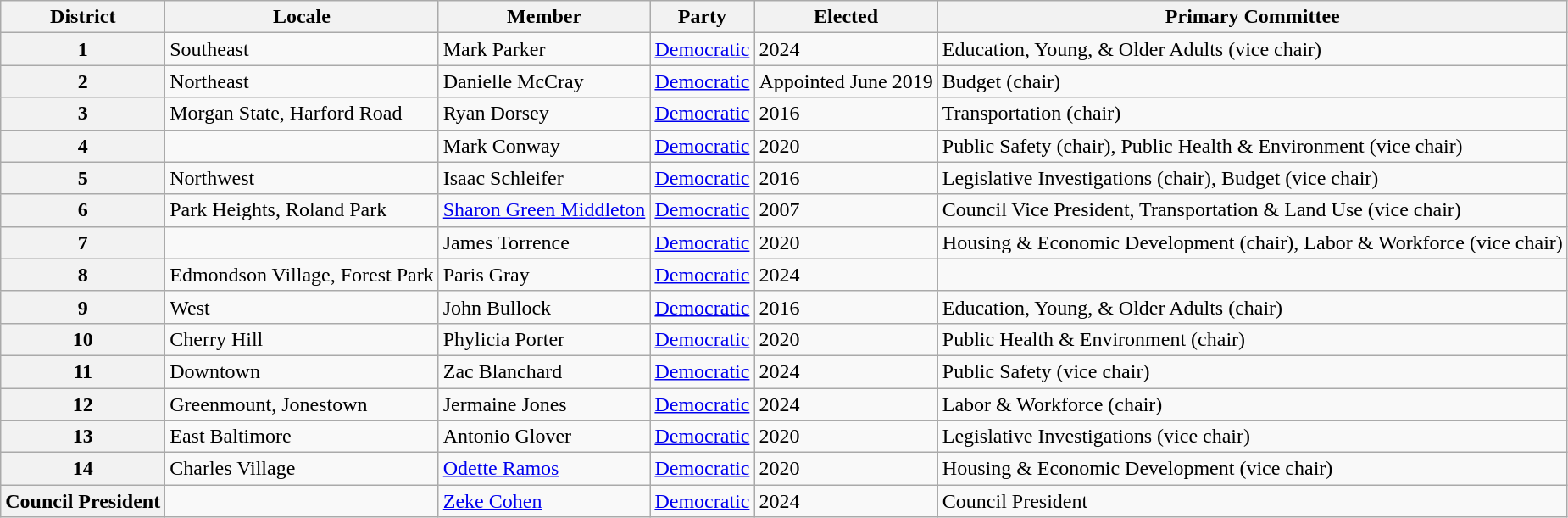<table class="sortable wikitable">
<tr>
<th>District</th>
<th>Locale</th>
<th>Member</th>
<th>Party</th>
<th>Elected</th>
<th>Primary Committee</th>
</tr>
<tr>
<th scope="row">1</th>
<td>Southeast</td>
<td>Mark Parker</td>
<td><a href='#'>Democratic</a></td>
<td>2024</td>
<td>Education, Young, & Older Adults (vice chair)</td>
</tr>
<tr>
<th scope="row">2</th>
<td>Northeast</td>
<td>Danielle McCray</td>
<td><a href='#'>Democratic</a></td>
<td>Appointed June 2019</td>
<td>Budget (chair)</td>
</tr>
<tr>
<th scope="row">3</th>
<td>Morgan State, Harford Road</td>
<td>Ryan Dorsey</td>
<td><a href='#'>Democratic</a></td>
<td>2016</td>
<td>Transportation (chair)</td>
</tr>
<tr>
<th scope="row">4</th>
<td></td>
<td>Mark Conway</td>
<td><a href='#'>Democratic</a></td>
<td>2020</td>
<td>Public Safety (chair), Public Health & Environment (vice chair)</td>
</tr>
<tr>
<th scope="row">5</th>
<td>Northwest</td>
<td>Isaac Schleifer</td>
<td><a href='#'>Democratic</a></td>
<td>2016</td>
<td>Legislative Investigations (chair), Budget (vice chair)</td>
</tr>
<tr>
<th scope="row">6</th>
<td>Park Heights, Roland Park</td>
<td><a href='#'>Sharon Green Middleton</a></td>
<td><a href='#'>Democratic</a></td>
<td>2007</td>
<td>Council Vice President, Transportation & Land Use (vice chair)</td>
</tr>
<tr>
<th scope="row">7</th>
<td></td>
<td>James Torrence</td>
<td><a href='#'>Democratic</a></td>
<td>2020</td>
<td>Housing & Economic Development (chair), Labor & Workforce (vice chair)</td>
</tr>
<tr>
<th scope="row">8</th>
<td>Edmondson Village, Forest Park</td>
<td>Paris Gray</td>
<td><a href='#'>Democratic</a></td>
<td>2024</td>
<td></td>
</tr>
<tr>
<th scope="row">9</th>
<td>West</td>
<td>John Bullock</td>
<td><a href='#'>Democratic</a></td>
<td>2016</td>
<td>Education, Young, & Older Adults (chair)</td>
</tr>
<tr id="Phylicia Porter">
<th scope="row">10</th>
<td>Cherry Hill</td>
<td>Phylicia Porter</td>
<td><a href='#'>Democratic</a></td>
<td>2020</td>
<td>Public Health & Environment (chair)</td>
</tr>
<tr>
<th scope="row">11</th>
<td>Downtown</td>
<td>Zac Blanchard</td>
<td><a href='#'>Democratic</a></td>
<td>2024</td>
<td>Public Safety (vice chair)</td>
</tr>
<tr>
<th scope="row">12</th>
<td>Greenmount, Jonestown</td>
<td>Jermaine Jones</td>
<td><a href='#'>Democratic</a></td>
<td>2024</td>
<td>Labor & Workforce (chair)</td>
</tr>
<tr>
<th scope="row">13</th>
<td>East Baltimore</td>
<td>Antonio Glover</td>
<td><a href='#'>Democratic</a></td>
<td>2020</td>
<td>Legislative Investigations (vice chair)</td>
</tr>
<tr>
<th scope="row">14</th>
<td>Charles Village</td>
<td><a href='#'>Odette Ramos</a></td>
<td><a href='#'>Democratic</a></td>
<td>2020</td>
<td>Housing & Economic Development (vice chair)</td>
</tr>
<tr>
<th scope="row">Council President</th>
<td></td>
<td><a href='#'>Zeke Cohen</a></td>
<td><a href='#'>Democratic</a></td>
<td>2024</td>
<td>Council President</td>
</tr>
</table>
